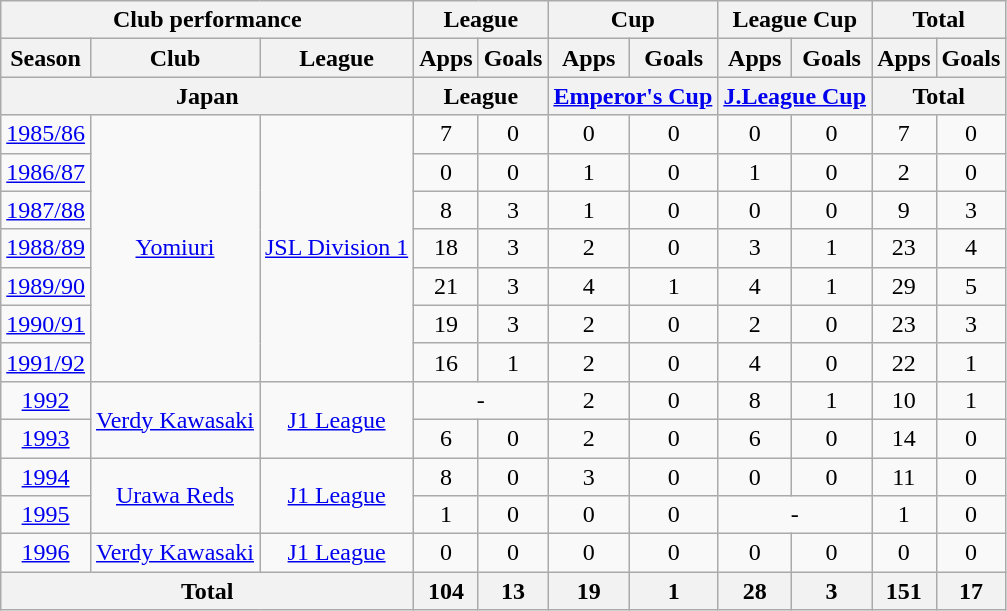<table class="wikitable" style="text-align:center;">
<tr>
<th colspan=3>Club performance</th>
<th colspan=2>League</th>
<th colspan=2>Cup</th>
<th colspan=2>League Cup</th>
<th colspan=2>Total</th>
</tr>
<tr>
<th>Season</th>
<th>Club</th>
<th>League</th>
<th>Apps</th>
<th>Goals</th>
<th>Apps</th>
<th>Goals</th>
<th>Apps</th>
<th>Goals</th>
<th>Apps</th>
<th>Goals</th>
</tr>
<tr>
<th colspan=3>Japan</th>
<th colspan=2>League</th>
<th colspan=2><a href='#'>Emperor's Cup</a></th>
<th colspan=2><a href='#'>J.League Cup</a></th>
<th colspan=2>Total</th>
</tr>
<tr>
<td><a href='#'>1985/86</a></td>
<td rowspan=7><a href='#'>Yomiuri</a></td>
<td rowspan=7><a href='#'>JSL Division 1</a></td>
<td>7</td>
<td>0</td>
<td>0</td>
<td>0</td>
<td>0</td>
<td>0</td>
<td>7</td>
<td>0</td>
</tr>
<tr>
<td><a href='#'>1986/87</a></td>
<td>0</td>
<td>0</td>
<td>1</td>
<td>0</td>
<td>1</td>
<td>0</td>
<td>2</td>
<td>0</td>
</tr>
<tr>
<td><a href='#'>1987/88</a></td>
<td>8</td>
<td>3</td>
<td>1</td>
<td>0</td>
<td>0</td>
<td>0</td>
<td>9</td>
<td>3</td>
</tr>
<tr>
<td><a href='#'>1988/89</a></td>
<td>18</td>
<td>3</td>
<td>2</td>
<td>0</td>
<td>3</td>
<td>1</td>
<td>23</td>
<td>4</td>
</tr>
<tr>
<td><a href='#'>1989/90</a></td>
<td>21</td>
<td>3</td>
<td>4</td>
<td>1</td>
<td>4</td>
<td>1</td>
<td>29</td>
<td>5</td>
</tr>
<tr>
<td><a href='#'>1990/91</a></td>
<td>19</td>
<td>3</td>
<td>2</td>
<td>0</td>
<td>2</td>
<td>0</td>
<td>23</td>
<td>3</td>
</tr>
<tr>
<td><a href='#'>1991/92</a></td>
<td>16</td>
<td>1</td>
<td>2</td>
<td>0</td>
<td>4</td>
<td>0</td>
<td>22</td>
<td>1</td>
</tr>
<tr>
<td><a href='#'>1992</a></td>
<td rowspan=2><a href='#'>Verdy Kawasaki</a></td>
<td rowspan=2><a href='#'>J1 League</a></td>
<td colspan=2>-</td>
<td>2</td>
<td>0</td>
<td>8</td>
<td>1</td>
<td>10</td>
<td>1</td>
</tr>
<tr>
<td><a href='#'>1993</a></td>
<td>6</td>
<td>0</td>
<td>2</td>
<td>0</td>
<td>6</td>
<td>0</td>
<td>14</td>
<td>0</td>
</tr>
<tr>
<td><a href='#'>1994</a></td>
<td rowspan=2><a href='#'>Urawa Reds</a></td>
<td rowspan=2><a href='#'>J1 League</a></td>
<td>8</td>
<td>0</td>
<td>3</td>
<td>0</td>
<td>0</td>
<td>0</td>
<td>11</td>
<td>0</td>
</tr>
<tr>
<td><a href='#'>1995</a></td>
<td>1</td>
<td>0</td>
<td>0</td>
<td>0</td>
<td colspan=2>-</td>
<td>1</td>
<td>0</td>
</tr>
<tr>
<td><a href='#'>1996</a></td>
<td><a href='#'>Verdy Kawasaki</a></td>
<td><a href='#'>J1 League</a></td>
<td>0</td>
<td>0</td>
<td>0</td>
<td>0</td>
<td>0</td>
<td>0</td>
<td>0</td>
<td>0</td>
</tr>
<tr>
<th colspan=3>Total</th>
<th>104</th>
<th>13</th>
<th>19</th>
<th>1</th>
<th>28</th>
<th>3</th>
<th>151</th>
<th>17</th>
</tr>
</table>
